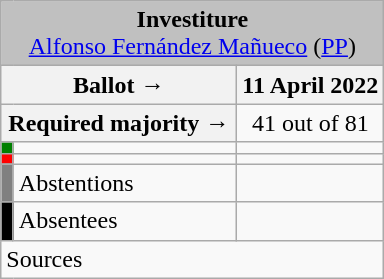<table class="wikitable" style="text-align:center;">
<tr>
<td colspan="3" align="center" bgcolor="#C0C0C0"><strong>Investiture</strong><br><a href='#'>Alfonso Fernández Mañueco</a> (<a href='#'>PP</a>)</td>
</tr>
<tr>
<th colspan="2" width="150px">Ballot →</th>
<th>11 April 2022</th>
</tr>
<tr>
<th colspan="2">Required majority →</th>
<td>41 out of 81</td>
</tr>
<tr>
<th width="1px" style="background:green;"></th>
<td align="left"></td>
<td></td>
</tr>
<tr>
<th style="background:red;"></th>
<td align="left"></td>
<td></td>
</tr>
<tr>
<th style="background:gray;"></th>
<td align="left">Abstentions</td>
<td></td>
</tr>
<tr>
<th style="background:black;"></th>
<td align="left">Absentees</td>
<td></td>
</tr>
<tr>
<td align="left" colspan="3">Sources</td>
</tr>
</table>
